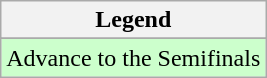<table class="wikitable">
<tr>
<th>Legend</th>
</tr>
<tr>
</tr>
<tr bgcolor=#ccffcc>
<td>Advance to the Semifinals</td>
</tr>
</table>
